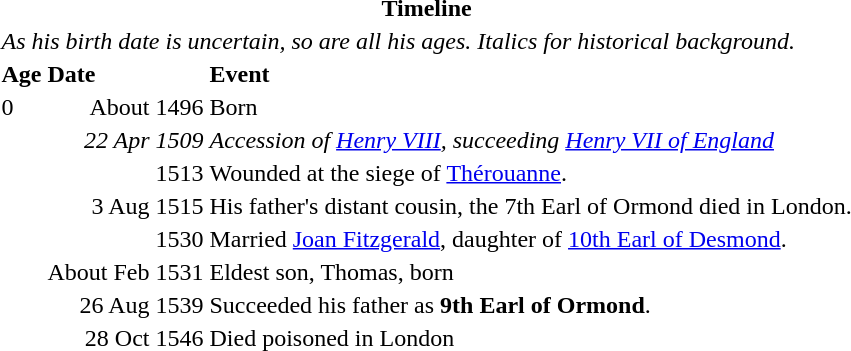<table>
<tr>
<th colspan=3>Timeline</th>
</tr>
<tr>
<td colspan=3><em>As his birth date is uncertain, so are all his ages. Italics for historical background.</em></td>
</tr>
<tr>
<th align="left">Age</th>
<th align="left">Date</th>
<th align="left">Event</th>
</tr>
<tr>
<td>0</td>
<td align=right>About 1496</td>
<td>Born</td>
</tr>
<tr>
<td></td>
<td align=right><em>22 Apr 1509</em></td>
<td><em>Accession of <a href='#'>Henry VIII</a>, succeeding <a href='#'>Henry VII of England</a></em></td>
</tr>
<tr>
<td></td>
<td align=right>1513</td>
<td>Wounded at the siege of <a href='#'>Thérouanne</a>.</td>
</tr>
<tr>
<td></td>
<td align=right>3 Aug 1515</td>
<td>His father's distant cousin, the 7th Earl of Ormond died in London.</td>
</tr>
<tr>
<td></td>
<td align=right>1530</td>
<td>Married <a href='#'>Joan Fitzgerald</a>, daughter of <a href='#'>10th Earl of Desmond</a>.</td>
</tr>
<tr>
<td></td>
<td align=right>About Feb 1531</td>
<td>Eldest son, Thomas, born</td>
</tr>
<tr>
<td></td>
<td align=right>26 Aug 1539</td>
<td>Succeeded his father as <strong>9th Earl of Ormond</strong>.</td>
</tr>
<tr>
<td></td>
<td align=right>28 Oct 1546</td>
<td>Died poisoned in London</td>
</tr>
</table>
